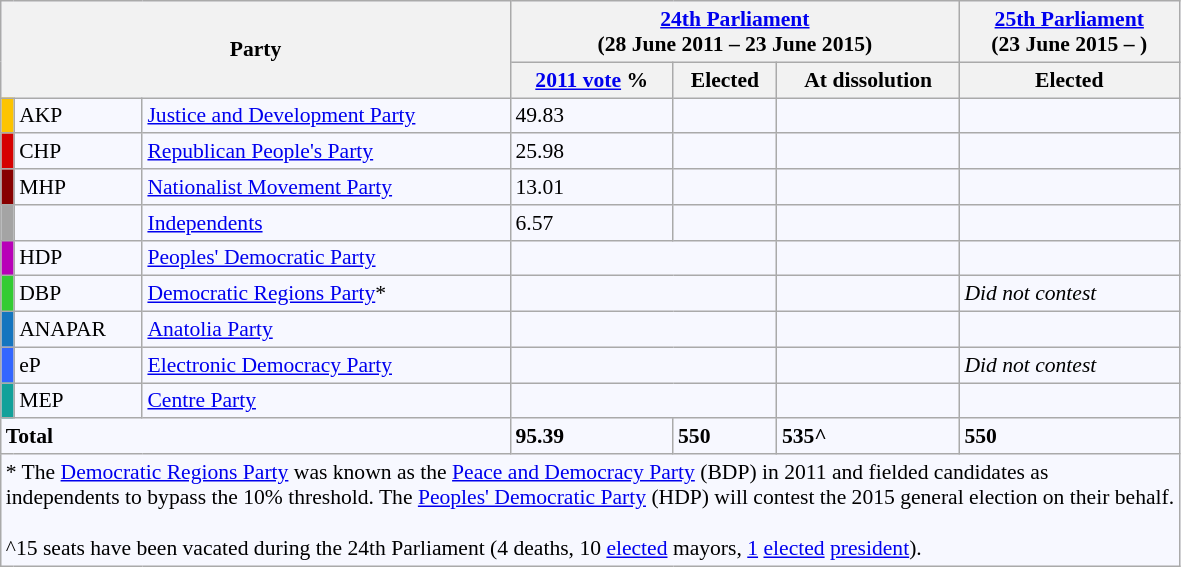<table class="wikitable" style="border:1px solid #8888aa; background:#f7f8ff; padding:0; font-size:90%; float=left">
<tr>
<th colspan="3" rowspan="2">Party</th>
<th colspan="3"><a href='#'>24th Parliament</a><br>(28 June 2011 – 23 June 2015)</th>
<th><a href='#'>25th Parliament</a><br>(23 June 2015 – )</th>
</tr>
<tr>
<th><a href='#'>2011 vote</a> %</th>
<th>Elected</th>
<th>At dissolution</th>
<th>Elected</th>
</tr>
<tr>
<td style="background: #fdc400"></td>
<td>AKP</td>
<td><a href='#'>Justice and Development Party</a></td>
<td>49.83</td>
<td></td>
<td></td>
<td></td>
</tr>
<tr>
<td style="background: #d60000"></td>
<td>CHP</td>
<td><a href='#'>Republican People's Party</a></td>
<td>25.98</td>
<td></td>
<td></td>
<td></td>
</tr>
<tr>
<td style="background: #870000"></td>
<td>MHP</td>
<td><a href='#'>Nationalist Movement Party</a></td>
<td>13.01</td>
<td></td>
<td></td>
<td></td>
</tr>
<tr>
<td style="background: #a4a4a4"></td>
<td></td>
<td><a href='#'>Independents</a></td>
<td>6.57</td>
<td></td>
<td></td>
<td></td>
</tr>
<tr>
<td style="background: #B800B8"></td>
<td>HDP</td>
<td><a href='#'>Peoples' Democratic Party</a></td>
<td colspan="2"></td>
<td></td>
<td></td>
</tr>
<tr>
<td style="background:#3c3;"></td>
<td>DBP</td>
<td><a href='#'>Democratic Regions Party</a>*</td>
<td colspan="2"></td>
<td></td>
<td><em>Did not contest</em></td>
</tr>
<tr>
<td style="background: #1575BF"></td>
<td>ANAPAR</td>
<td><a href='#'>Anatolia Party</a></td>
<td colspan="2"></td>
<td></td>
<td></td>
</tr>
<tr>
<td style="background:#36f;"></td>
<td>eP</td>
<td><a href='#'>Electronic Democracy Party</a></td>
<td colspan="2"></td>
<td></td>
<td><em>Did not contest</em></td>
</tr>
<tr>
<td style="background: #12A19A"></td>
<td>MEP</td>
<td><a href='#'>Centre Party</a></td>
<td colspan="2"></td>
<td></td>
<td></td>
</tr>
<tr>
<td colspan="3"><strong>Total</strong></td>
<td><strong>95.39</strong></td>
<td><strong>550</strong></td>
<td><strong>535^</strong></td>
<td><strong>550</strong></td>
</tr>
<tr>
<td colspan="7">* The <a href='#'>Democratic Regions Party</a> was known as the <a href='#'>Peace and Democracy Party</a> (BDP) in 2011 and fielded candidates as<br>independents to bypass the 10% threshold. The <a href='#'>Peoples' Democratic Party</a> (HDP) will contest the 2015 general election on their behalf.<br><br>^15 seats have been vacated during the 24th Parliament (4 deaths, 10 <a href='#'>elected</a> mayors, <a href='#'>1</a> <a href='#'>elected</a> <a href='#'>president</a>).</td>
</tr>
</table>
